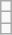<table class="wikitable">
<tr>
<td></td>
</tr>
<tr>
<td></td>
</tr>
<tr>
<td></td>
</tr>
</table>
